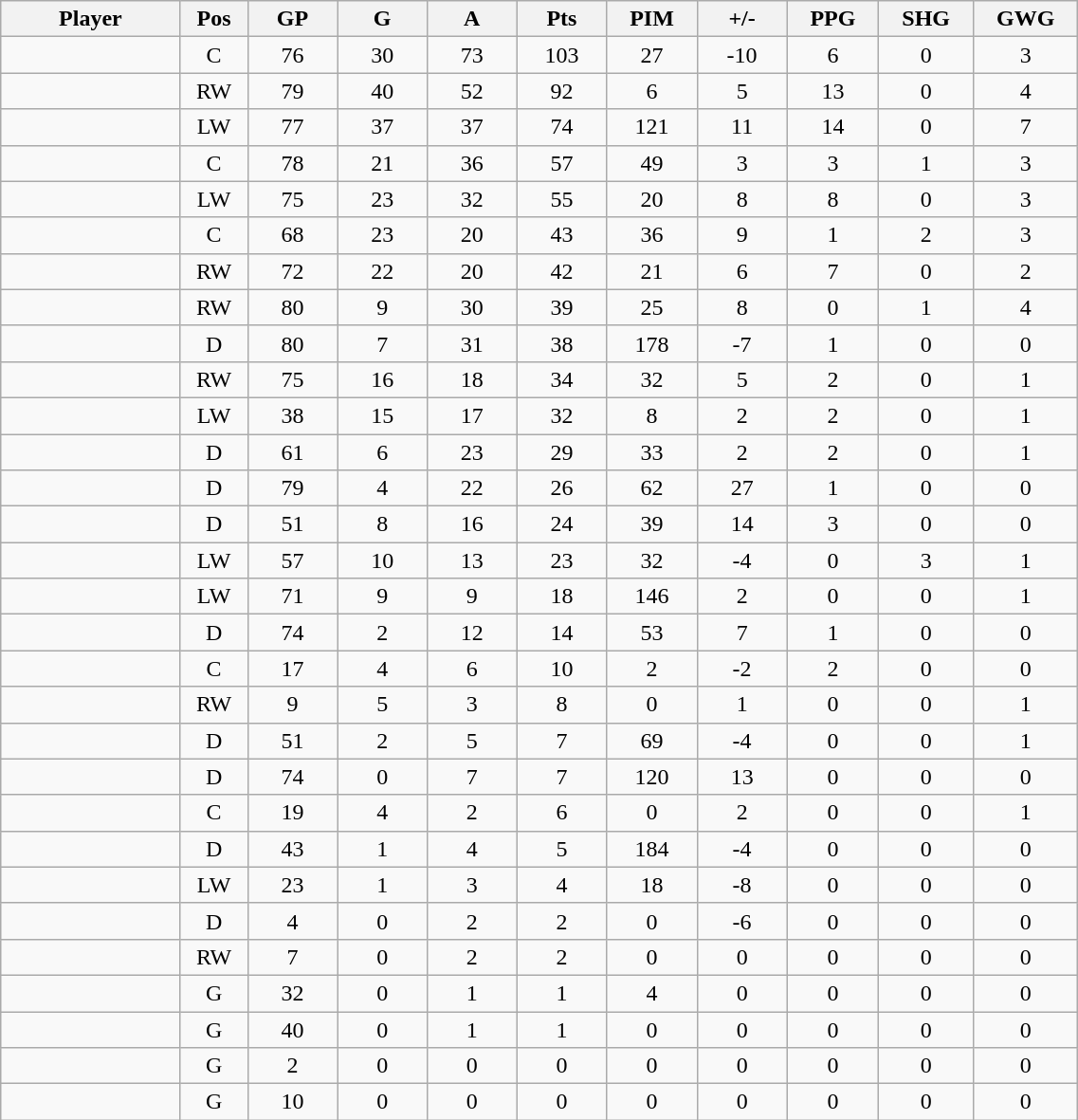<table class="wikitable sortable" width="60%">
<tr ALIGN="center">
<th bgcolor="#DDDDFF" width="10%">Player</th>
<th bgcolor="#DDDDFF" width="3%" title="Position">Pos</th>
<th bgcolor="#DDDDFF" width="5%" title="Games played">GP</th>
<th bgcolor="#DDDDFF" width="5%" title="Goals">G</th>
<th bgcolor="#DDDDFF" width="5%" title="Assists">A</th>
<th bgcolor="#DDDDFF" width="5%" title="Points">Pts</th>
<th bgcolor="#DDDDFF" width="5%" title="Penalties in Minutes">PIM</th>
<th bgcolor="#DDDDFF" width="5%" title="Plus/minus">+/-</th>
<th bgcolor="#DDDDFF" width="5%" title="Power play goals">PPG</th>
<th bgcolor="#DDDDFF" width="5%" title="Short-handed goals">SHG</th>
<th bgcolor="#DDDDFF" width="5%" title="Game-winning goals">GWG</th>
</tr>
<tr align="center">
<td align="right"></td>
<td>C</td>
<td>76</td>
<td>30</td>
<td>73</td>
<td>103</td>
<td>27</td>
<td>-10</td>
<td>6</td>
<td>0</td>
<td>3</td>
</tr>
<tr align="center">
<td align="right"></td>
<td>RW</td>
<td>79</td>
<td>40</td>
<td>52</td>
<td>92</td>
<td>6</td>
<td>5</td>
<td>13</td>
<td>0</td>
<td>4</td>
</tr>
<tr align="center">
<td align="right"></td>
<td>LW</td>
<td>77</td>
<td>37</td>
<td>37</td>
<td>74</td>
<td>121</td>
<td>11</td>
<td>14</td>
<td>0</td>
<td>7</td>
</tr>
<tr align="center">
<td align="right"></td>
<td>C</td>
<td>78</td>
<td>21</td>
<td>36</td>
<td>57</td>
<td>49</td>
<td>3</td>
<td>3</td>
<td>1</td>
<td>3</td>
</tr>
<tr align="center">
<td align="right"></td>
<td>LW</td>
<td>75</td>
<td>23</td>
<td>32</td>
<td>55</td>
<td>20</td>
<td>8</td>
<td>8</td>
<td>0</td>
<td>3</td>
</tr>
<tr align="center">
<td align="right"></td>
<td>C</td>
<td>68</td>
<td>23</td>
<td>20</td>
<td>43</td>
<td>36</td>
<td>9</td>
<td>1</td>
<td>2</td>
<td>3</td>
</tr>
<tr align="center">
<td align="right"></td>
<td>RW</td>
<td>72</td>
<td>22</td>
<td>20</td>
<td>42</td>
<td>21</td>
<td>6</td>
<td>7</td>
<td>0</td>
<td>2</td>
</tr>
<tr align="center">
<td align="right"></td>
<td>RW</td>
<td>80</td>
<td>9</td>
<td>30</td>
<td>39</td>
<td>25</td>
<td>8</td>
<td>0</td>
<td>1</td>
<td>4</td>
</tr>
<tr align="center">
<td align="right"></td>
<td>D</td>
<td>80</td>
<td>7</td>
<td>31</td>
<td>38</td>
<td>178</td>
<td>-7</td>
<td>1</td>
<td>0</td>
<td>0</td>
</tr>
<tr align="center">
<td align="right"></td>
<td>RW</td>
<td>75</td>
<td>16</td>
<td>18</td>
<td>34</td>
<td>32</td>
<td>5</td>
<td>2</td>
<td>0</td>
<td>1</td>
</tr>
<tr align="center">
<td align="right"></td>
<td>LW</td>
<td>38</td>
<td>15</td>
<td>17</td>
<td>32</td>
<td>8</td>
<td>2</td>
<td>2</td>
<td>0</td>
<td>1</td>
</tr>
<tr align="center">
<td align="right"></td>
<td>D</td>
<td>61</td>
<td>6</td>
<td>23</td>
<td>29</td>
<td>33</td>
<td>2</td>
<td>2</td>
<td>0</td>
<td>1</td>
</tr>
<tr align="center">
<td align="right"></td>
<td>D</td>
<td>79</td>
<td>4</td>
<td>22</td>
<td>26</td>
<td>62</td>
<td>27</td>
<td>1</td>
<td>0</td>
<td>0</td>
</tr>
<tr align="center">
<td align="right"></td>
<td>D</td>
<td>51</td>
<td>8</td>
<td>16</td>
<td>24</td>
<td>39</td>
<td>14</td>
<td>3</td>
<td>0</td>
<td>0</td>
</tr>
<tr align="center">
<td align="right"></td>
<td>LW</td>
<td>57</td>
<td>10</td>
<td>13</td>
<td>23</td>
<td>32</td>
<td>-4</td>
<td>0</td>
<td>3</td>
<td>1</td>
</tr>
<tr align="center">
<td align="right"></td>
<td>LW</td>
<td>71</td>
<td>9</td>
<td>9</td>
<td>18</td>
<td>146</td>
<td>2</td>
<td>0</td>
<td>0</td>
<td>1</td>
</tr>
<tr align="center">
<td align="right"></td>
<td>D</td>
<td>74</td>
<td>2</td>
<td>12</td>
<td>14</td>
<td>53</td>
<td>7</td>
<td>1</td>
<td>0</td>
<td>0</td>
</tr>
<tr align="center">
<td align="right"></td>
<td>C</td>
<td>17</td>
<td>4</td>
<td>6</td>
<td>10</td>
<td>2</td>
<td>-2</td>
<td>2</td>
<td>0</td>
<td>0</td>
</tr>
<tr align="center">
<td align="right"></td>
<td>RW</td>
<td>9</td>
<td>5</td>
<td>3</td>
<td>8</td>
<td>0</td>
<td>1</td>
<td>0</td>
<td>0</td>
<td>1</td>
</tr>
<tr align="center">
<td align="right"></td>
<td>D</td>
<td>51</td>
<td>2</td>
<td>5</td>
<td>7</td>
<td>69</td>
<td>-4</td>
<td>0</td>
<td>0</td>
<td>1</td>
</tr>
<tr align="center">
<td align="right"></td>
<td>D</td>
<td>74</td>
<td>0</td>
<td>7</td>
<td>7</td>
<td>120</td>
<td>13</td>
<td>0</td>
<td>0</td>
<td>0</td>
</tr>
<tr align="center">
<td align="right"></td>
<td>C</td>
<td>19</td>
<td>4</td>
<td>2</td>
<td>6</td>
<td>0</td>
<td>2</td>
<td>0</td>
<td>0</td>
<td>1</td>
</tr>
<tr align="center">
<td align="right"></td>
<td>D</td>
<td>43</td>
<td>1</td>
<td>4</td>
<td>5</td>
<td>184</td>
<td>-4</td>
<td>0</td>
<td>0</td>
<td>0</td>
</tr>
<tr align="center">
<td align="right"></td>
<td>LW</td>
<td>23</td>
<td>1</td>
<td>3</td>
<td>4</td>
<td>18</td>
<td>-8</td>
<td>0</td>
<td>0</td>
<td>0</td>
</tr>
<tr align="center">
<td align="right"></td>
<td>D</td>
<td>4</td>
<td>0</td>
<td>2</td>
<td>2</td>
<td>0</td>
<td>-6</td>
<td>0</td>
<td>0</td>
<td>0</td>
</tr>
<tr align="center">
<td align="right"></td>
<td>RW</td>
<td>7</td>
<td>0</td>
<td>2</td>
<td>2</td>
<td>0</td>
<td>0</td>
<td>0</td>
<td>0</td>
<td>0</td>
</tr>
<tr align="center">
<td align="right"></td>
<td>G</td>
<td>32</td>
<td>0</td>
<td>1</td>
<td>1</td>
<td>4</td>
<td>0</td>
<td>0</td>
<td>0</td>
<td>0</td>
</tr>
<tr align="center">
<td align="right"></td>
<td>G</td>
<td>40</td>
<td>0</td>
<td>1</td>
<td>1</td>
<td>0</td>
<td>0</td>
<td>0</td>
<td>0</td>
<td>0</td>
</tr>
<tr align="center">
<td align="right"></td>
<td>G</td>
<td>2</td>
<td>0</td>
<td>0</td>
<td>0</td>
<td>0</td>
<td>0</td>
<td>0</td>
<td>0</td>
<td>0</td>
</tr>
<tr align="center">
<td align="right"></td>
<td>G</td>
<td>10</td>
<td>0</td>
<td>0</td>
<td>0</td>
<td>0</td>
<td>0</td>
<td>0</td>
<td>0</td>
<td>0</td>
</tr>
</table>
